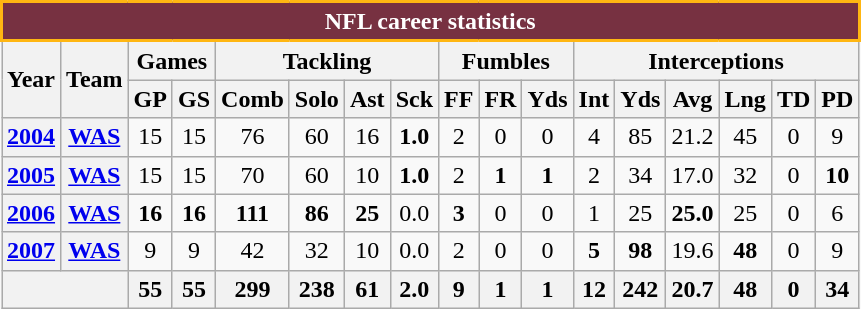<table class="wikitable"  style="text-align:center; width:45%;">
<tr>
<th colspan="19" style="background: #773141; border: 2px solid #FFB612; color:white;">NFL career statistics</th>
</tr>
<tr>
<th rowspan="2">Year</th>
<th rowspan="2">Team</th>
<th colspan="2">Games</th>
<th colspan="4">Tackling</th>
<th colspan="3">Fumbles</th>
<th colspan="6">Interceptions</th>
</tr>
<tr>
<th>GP</th>
<th>GS</th>
<th>Comb</th>
<th>Solo</th>
<th>Ast</th>
<th>Sck</th>
<th>FF</th>
<th>FR</th>
<th>Yds</th>
<th>Int</th>
<th>Yds</th>
<th>Avg</th>
<th>Lng</th>
<th>TD</th>
<th>PD</th>
</tr>
<tr>
<th><a href='#'>2004</a></th>
<th><a href='#'>WAS</a></th>
<td>15</td>
<td>15</td>
<td>76</td>
<td>60</td>
<td>16</td>
<td><strong>1.0</strong></td>
<td>2</td>
<td>0</td>
<td>0</td>
<td>4</td>
<td>85</td>
<td>21.2</td>
<td>45</td>
<td>0</td>
<td>9</td>
</tr>
<tr>
<th><a href='#'>2005</a></th>
<th><a href='#'>WAS</a></th>
<td>15</td>
<td>15</td>
<td>70</td>
<td>60</td>
<td>10</td>
<td><strong>1.0</strong></td>
<td>2</td>
<td><strong>1</strong></td>
<td><strong>1</strong></td>
<td>2</td>
<td>34</td>
<td>17.0</td>
<td>32</td>
<td>0</td>
<td><strong>10</strong></td>
</tr>
<tr>
<th><a href='#'>2006</a></th>
<th><a href='#'>WAS</a></th>
<td><strong>16</strong></td>
<td><strong>16</strong></td>
<td><strong>111</strong></td>
<td><strong>86</strong></td>
<td><strong>25</strong></td>
<td>0.0</td>
<td><strong>3</strong></td>
<td>0</td>
<td>0</td>
<td>1</td>
<td>25</td>
<td><strong>25.0</strong></td>
<td>25</td>
<td>0</td>
<td>6</td>
</tr>
<tr>
<th><a href='#'>2007</a></th>
<th><a href='#'>WAS</a></th>
<td>9</td>
<td>9</td>
<td>42</td>
<td>32</td>
<td>10</td>
<td>0.0</td>
<td>2</td>
<td>0</td>
<td>0</td>
<td><strong>5</strong></td>
<td><strong>98</strong></td>
<td>19.6</td>
<td><strong>48</strong></td>
<td>0</td>
<td>9</td>
</tr>
<tr>
<th colspan="2"></th>
<th>55</th>
<th>55</th>
<th>299</th>
<th>238</th>
<th>61</th>
<th>2.0</th>
<th>9</th>
<th>1</th>
<th>1</th>
<th>12</th>
<th>242</th>
<th>20.7</th>
<th>48</th>
<th>0</th>
<th>34</th>
</tr>
</table>
